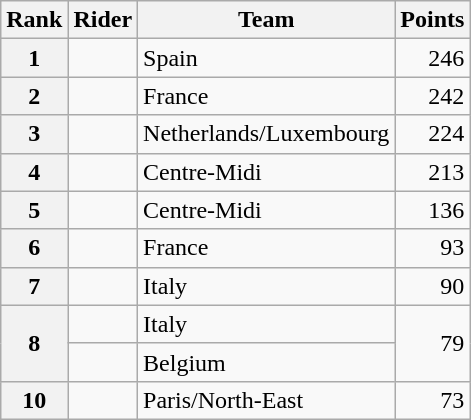<table class="wikitable">
<tr>
<th scope="col">Rank</th>
<th scope="col">Rider</th>
<th scope="col">Team</th>
<th scope="col">Points</th>
</tr>
<tr>
<th scope="row">1</th>
<td></td>
<td>Spain</td>
<td style="text-align:right;">246</td>
</tr>
<tr>
<th scope="row">2</th>
<td></td>
<td>France</td>
<td style="text-align:right;">242</td>
</tr>
<tr>
<th scope="row">3</th>
<td></td>
<td>Netherlands/Luxembourg</td>
<td style="text-align:right;">224</td>
</tr>
<tr>
<th scope="row">4</th>
<td></td>
<td>Centre-Midi</td>
<td style="text-align:right;">213</td>
</tr>
<tr>
<th scope="row">5</th>
<td></td>
<td>Centre-Midi</td>
<td style="text-align:right;">136</td>
</tr>
<tr>
<th scope="row">6</th>
<td></td>
<td>France</td>
<td style="text-align:right;">93</td>
</tr>
<tr>
<th scope="row">7</th>
<td></td>
<td>Italy</td>
<td style="text-align:right;">90</td>
</tr>
<tr>
<th scope="row" rowspan="2">8</th>
<td></td>
<td>Italy</td>
<td style="text-align:right;" rowspan="2">79</td>
</tr>
<tr>
<td></td>
<td>Belgium</td>
</tr>
<tr>
<th scope="row">10</th>
<td></td>
<td>Paris/North-East</td>
<td style="text-align:right;">73</td>
</tr>
</table>
